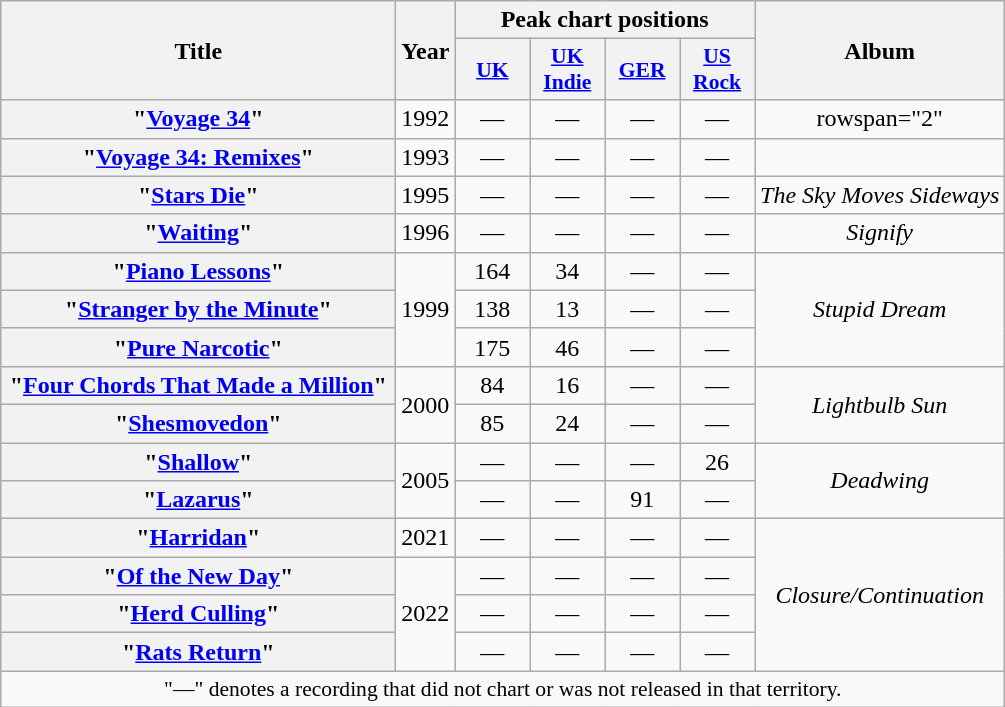<table class="wikitable plainrowheaders" style="text-align:center;" border="1">
<tr>
<th scope="col" rowspan="2" style="width:16em;">Title</th>
<th scope="col" rowspan="2">Year</th>
<th scope="col" colspan="4">Peak chart positions</th>
<th scope="col" rowspan="2">Album</th>
</tr>
<tr>
<th scope="col" style="width:3em;font-size:90%;"><a href='#'>UK</a><br></th>
<th scope="col" style="width:3em;font-size:90%;"><a href='#'>UK <br>Indie</a></th>
<th scope="col" style="width:3em;font-size:90%;"><a href='#'>GER</a><br></th>
<th scope="col" style="width:3em;font-size:90%;"><a href='#'>US Rock</a><br></th>
</tr>
<tr>
<th scope="row">"<a href='#'>Voyage 34</a>"</th>
<td>1992</td>
<td>—</td>
<td>—</td>
<td>—</td>
<td>—</td>
<td>rowspan="2" </td>
</tr>
<tr>
<th scope="row">"<a href='#'>Voyage 34: Remixes</a>"</th>
<td>1993</td>
<td>—</td>
<td>—</td>
<td>—</td>
<td>—</td>
</tr>
<tr>
<th scope="row">"<a href='#'>Stars Die</a>"</th>
<td>1995</td>
<td>—</td>
<td>—</td>
<td>—</td>
<td>—</td>
<td><em>The Sky Moves Sideways</em></td>
</tr>
<tr>
<th scope="row">"<a href='#'>Waiting</a>"</th>
<td>1996</td>
<td>—</td>
<td>—</td>
<td>—</td>
<td>—</td>
<td><em>Signify</em></td>
</tr>
<tr>
<th scope="row">"<a href='#'>Piano Lessons</a>"</th>
<td rowspan="3">1999</td>
<td>164</td>
<td>34</td>
<td>—</td>
<td>—</td>
<td rowspan="3"><em>Stupid Dream</em></td>
</tr>
<tr>
<th scope="row">"<a href='#'>Stranger by the Minute</a>"</th>
<td>138</td>
<td>13</td>
<td>—</td>
<td>—</td>
</tr>
<tr>
<th scope="row">"<a href='#'>Pure Narcotic</a>"</th>
<td>175</td>
<td>46</td>
<td>—</td>
<td>—</td>
</tr>
<tr>
<th scope="row">"<a href='#'>Four Chords That Made a Million</a>"</th>
<td rowspan="2">2000</td>
<td>84</td>
<td>16</td>
<td>—</td>
<td>—</td>
<td rowspan="2"><em>Lightbulb Sun</em></td>
</tr>
<tr>
<th scope="row">"<a href='#'>Shesmovedon</a>"</th>
<td>85</td>
<td>24</td>
<td>—</td>
<td>—</td>
</tr>
<tr>
<th scope="row">"<a href='#'>Shallow</a>" </th>
<td rowspan="2">2005</td>
<td>—</td>
<td>—</td>
<td>—</td>
<td>26</td>
<td rowspan="2"><em>Deadwing</em></td>
</tr>
<tr>
<th scope="row">"<a href='#'>Lazarus</a>"</th>
<td>—</td>
<td>—</td>
<td>91</td>
<td>—</td>
</tr>
<tr>
<th scope="row">"<a href='#'>Harridan</a>"</th>
<td>2021</td>
<td>—</td>
<td>—</td>
<td>—</td>
<td>—</td>
<td rowspan="4"><em>Closure/Continuation</em></td>
</tr>
<tr>
<th scope="row">"<a href='#'>Of the New Day</a>"</th>
<td rowspan="3">2022</td>
<td>—</td>
<td>—</td>
<td>—</td>
<td>—</td>
</tr>
<tr>
<th scope="row">"<a href='#'>Herd Culling</a>"</th>
<td>—</td>
<td>—</td>
<td>—</td>
<td>—</td>
</tr>
<tr>
<th scope="row">"<a href='#'>Rats Return</a>"</th>
<td>—</td>
<td>—</td>
<td>—</td>
<td>—</td>
</tr>
<tr>
<td colspan="7" style="font-size:90%">"—" denotes a recording that did not chart or was not released in that territory.</td>
</tr>
</table>
